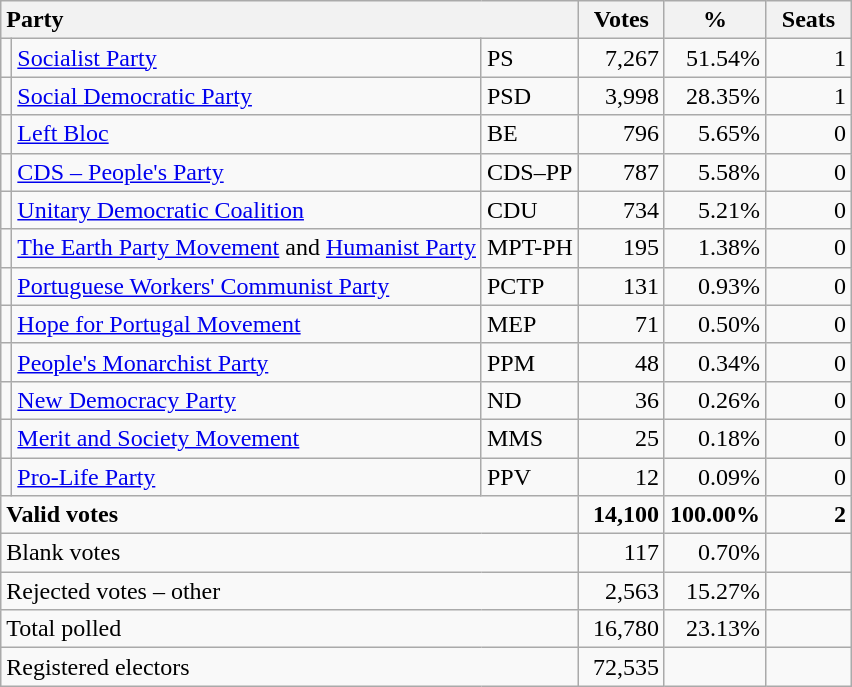<table class="wikitable" border="1" style="text-align:right;">
<tr>
<th style="text-align:left;" colspan=3>Party</th>
<th align=center width="50">Votes</th>
<th align=center width="50">%</th>
<th align=center width="50">Seats</th>
</tr>
<tr>
<td></td>
<td align=left><a href='#'>Socialist Party</a></td>
<td align=left>PS</td>
<td>7,267</td>
<td>51.54%</td>
<td>1</td>
</tr>
<tr>
<td></td>
<td align=left><a href='#'>Social Democratic Party</a></td>
<td align=left>PSD</td>
<td>3,998</td>
<td>28.35%</td>
<td>1</td>
</tr>
<tr>
<td></td>
<td align=left><a href='#'>Left Bloc</a></td>
<td align=left>BE</td>
<td>796</td>
<td>5.65%</td>
<td>0</td>
</tr>
<tr>
<td></td>
<td align=left><a href='#'>CDS – People's Party</a></td>
<td align=left style="white-space: nowrap;">CDS–PP</td>
<td>787</td>
<td>5.58%</td>
<td>0</td>
</tr>
<tr>
<td></td>
<td align=left style="white-space: nowrap;"><a href='#'>Unitary Democratic Coalition</a></td>
<td align=left>CDU</td>
<td>734</td>
<td>5.21%</td>
<td>0</td>
</tr>
<tr>
<td></td>
<td align=left><a href='#'>The Earth Party Movement</a> and <a href='#'>Humanist Party</a></td>
<td align=left>MPT-PH</td>
<td>195</td>
<td>1.38%</td>
<td>0</td>
</tr>
<tr>
<td></td>
<td align=left><a href='#'>Portuguese Workers' Communist Party</a></td>
<td align=left>PCTP</td>
<td>131</td>
<td>0.93%</td>
<td>0</td>
</tr>
<tr>
<td></td>
<td align=left><a href='#'>Hope for Portugal Movement</a></td>
<td align=left>MEP</td>
<td>71</td>
<td>0.50%</td>
<td>0</td>
</tr>
<tr>
<td></td>
<td align=left><a href='#'>People's Monarchist Party</a></td>
<td align=left>PPM</td>
<td>48</td>
<td>0.34%</td>
<td>0</td>
</tr>
<tr>
<td></td>
<td align=left><a href='#'>New Democracy Party</a></td>
<td align=left>ND</td>
<td>36</td>
<td>0.26%</td>
<td>0</td>
</tr>
<tr>
<td></td>
<td align=left><a href='#'>Merit and Society Movement</a></td>
<td align=left>MMS</td>
<td>25</td>
<td>0.18%</td>
<td>0</td>
</tr>
<tr>
<td></td>
<td align=left><a href='#'>Pro-Life Party</a></td>
<td align=left>PPV</td>
<td>12</td>
<td>0.09%</td>
<td>0</td>
</tr>
<tr style="font-weight:bold">
<td align=left colspan=3>Valid votes</td>
<td>14,100</td>
<td>100.00%</td>
<td>2</td>
</tr>
<tr>
<td align=left colspan=3>Blank votes</td>
<td>117</td>
<td>0.70%</td>
<td></td>
</tr>
<tr>
<td align=left colspan=3>Rejected votes – other</td>
<td>2,563</td>
<td>15.27%</td>
<td></td>
</tr>
<tr>
<td align=left colspan=3>Total polled</td>
<td>16,780</td>
<td>23.13%</td>
<td></td>
</tr>
<tr>
<td align=left colspan=3>Registered electors</td>
<td>72,535</td>
<td></td>
<td></td>
</tr>
</table>
